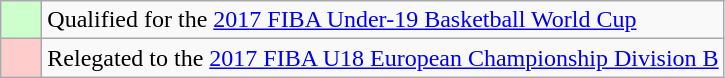<table class="wikitable">
<tr>
<td width=20px bgcolor="#ccffcc"></td>
<td>Qualified for the <a href='#'>2017 FIBA Under-19 Basketball World Cup</a></td>
</tr>
<tr>
<td width=20px bgcolor="#ffcccc"></td>
<td>Relegated to the <a href='#'>2017 FIBA U18 European Championship Division B</a></td>
</tr>
</table>
